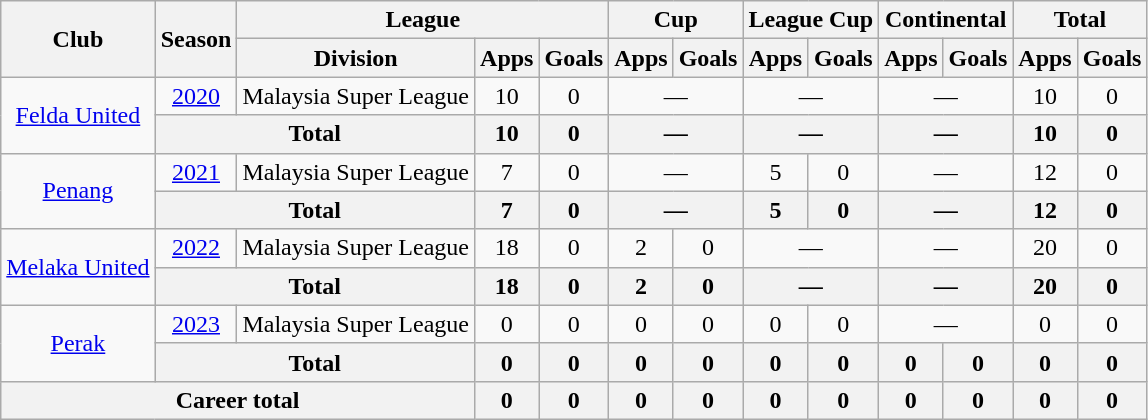<table class=wikitable style="text-align:center">
<tr>
<th rowspan=2>Club</th>
<th rowspan=2>Season</th>
<th colspan=3>League</th>
<th colspan=2>Cup</th>
<th colspan=2>League Cup</th>
<th colspan=2>Continental</th>
<th colspan=2>Total</th>
</tr>
<tr>
<th>Division</th>
<th>Apps</th>
<th>Goals</th>
<th>Apps</th>
<th>Goals</th>
<th>Apps</th>
<th>Goals</th>
<th>Apps</th>
<th>Goals</th>
<th>Apps</th>
<th>Goals</th>
</tr>
<tr>
<td rowspan="2"><a href='#'>Felda United</a></td>
<td><a href='#'>2020</a></td>
<td>Malaysia Super League</td>
<td>10</td>
<td>0</td>
<td colspan="2">—</td>
<td colspan="2">—</td>
<td colspan="2">—</td>
<td>10</td>
<td>0</td>
</tr>
<tr>
<th colspan=2>Total</th>
<th>10</th>
<th>0</th>
<th colspan="2">—</th>
<th colspan="2">—</th>
<th colspan="2">—</th>
<th>10</th>
<th>0</th>
</tr>
<tr>
<td rowspan="2"><a href='#'>Penang</a></td>
<td><a href='#'>2021</a></td>
<td>Malaysia Super League</td>
<td>7</td>
<td>0</td>
<td colspan="2">—</td>
<td>5</td>
<td>0</td>
<td colspan="2">—</td>
<td>12</td>
<td>0</td>
</tr>
<tr>
<th colspan=2>Total</th>
<th>7</th>
<th>0</th>
<th colspan="2">—</th>
<th>5</th>
<th>0</th>
<th colspan="2">—</th>
<th>12</th>
<th>0</th>
</tr>
<tr>
<td rowspan="2"><a href='#'>Melaka United</a></td>
<td><a href='#'>2022</a></td>
<td>Malaysia Super League</td>
<td>18</td>
<td>0</td>
<td>2</td>
<td>0</td>
<td colspan="2">—</td>
<td colspan="2">—</td>
<td>20</td>
<td>0</td>
</tr>
<tr>
<th colspan=2>Total</th>
<th>18</th>
<th>0</th>
<th>2</th>
<th>0</th>
<th colspan="2">—</th>
<th colspan="2">—</th>
<th>20</th>
<th>0</th>
</tr>
<tr>
<td rowspan="2"><a href='#'>Perak</a></td>
<td><a href='#'>2023</a></td>
<td>Malaysia Super League</td>
<td>0</td>
<td>0</td>
<td>0</td>
<td>0</td>
<td>0</td>
<td>0</td>
<td colspan="2">—</td>
<td>0</td>
<td>0</td>
</tr>
<tr>
<th colspan=2>Total</th>
<th>0</th>
<th>0</th>
<th>0</th>
<th>0</th>
<th>0</th>
<th>0</th>
<th>0</th>
<th>0</th>
<th>0</th>
<th>0</th>
</tr>
<tr>
<th colspan=3>Career total</th>
<th>0</th>
<th>0</th>
<th>0</th>
<th>0</th>
<th>0</th>
<th>0</th>
<th>0</th>
<th>0</th>
<th>0</th>
<th>0</th>
</tr>
</table>
